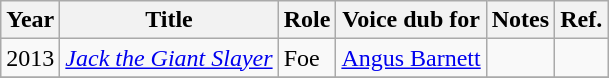<table class="wikitable">
<tr>
<th>Year</th>
<th>Title</th>
<th>Role</th>
<th>Voice dub for</th>
<th>Notes</th>
<th>Ref.</th>
</tr>
<tr>
<td>2013</td>
<td><em><a href='#'>Jack the Giant Slayer</a></em></td>
<td>Foe</td>
<td><a href='#'>Angus Barnett</a></td>
<td></td>
<td></td>
</tr>
<tr>
</tr>
</table>
